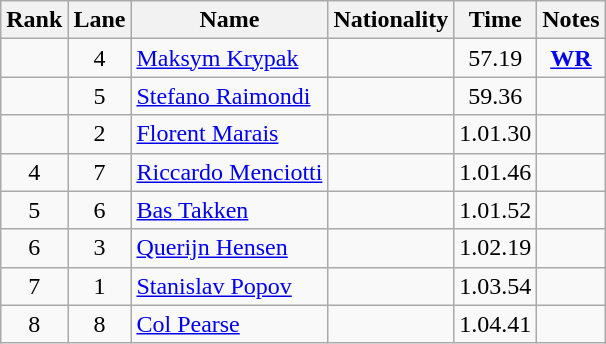<table class="wikitable sortable" style="text-align:center">
<tr>
<th>Rank</th>
<th>Lane</th>
<th>Name</th>
<th>Nationality</th>
<th>Time</th>
<th>Notes</th>
</tr>
<tr>
<td></td>
<td>4</td>
<td align=left><a href='#'>Maksym Krypak</a></td>
<td align=left></td>
<td>57.19</td>
<td><strong><a href='#'>WR</a></strong></td>
</tr>
<tr>
<td></td>
<td>5</td>
<td align=left><a href='#'>Stefano Raimondi</a></td>
<td align=left></td>
<td>59.36</td>
<td></td>
</tr>
<tr>
<td></td>
<td>2</td>
<td align=left><a href='#'>Florent Marais</a></td>
<td align=left></td>
<td>1.01.30</td>
<td></td>
</tr>
<tr>
<td>4</td>
<td>7</td>
<td align=left><a href='#'>Riccardo Menciotti</a></td>
<td align=left></td>
<td>1.01.46</td>
<td></td>
</tr>
<tr>
<td>5</td>
<td>6</td>
<td align=left><a href='#'>Bas Takken</a></td>
<td align=left></td>
<td>1.01.52</td>
<td></td>
</tr>
<tr>
<td>6</td>
<td>3</td>
<td align=left><a href='#'>Querijn Hensen</a></td>
<td align=left></td>
<td>1.02.19</td>
<td></td>
</tr>
<tr>
<td>7</td>
<td>1</td>
<td align=left><a href='#'>Stanislav Popov</a></td>
<td align=left></td>
<td>1.03.54</td>
<td></td>
</tr>
<tr>
<td>8</td>
<td>8</td>
<td align=left><a href='#'>Col Pearse</a></td>
<td align=left></td>
<td>1.04.41</td>
<td></td>
</tr>
</table>
